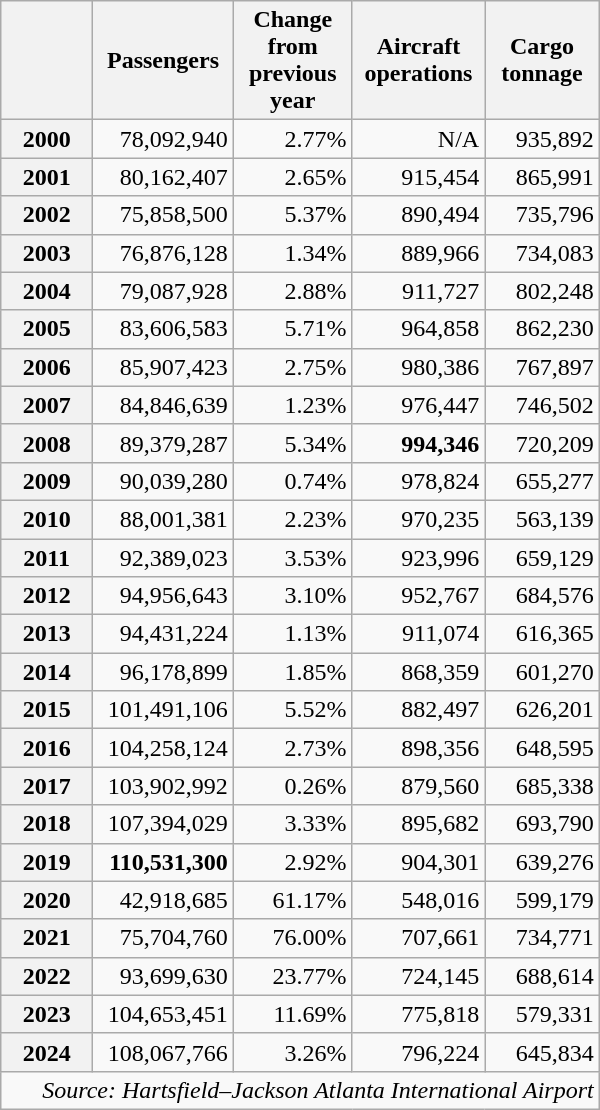<table class="wikitable sortable" style="text-align:right; width:400px">
<tr>
<th style="width:100px"></th>
<th style="width:100px">Passengers</th>
<th style="width:100px">Change from previous year</th>
<th style="width:100px">Aircraft operations</th>
<th style="width:100px">Cargo tonnage</th>
</tr>
<tr>
<th>2000</th>
<td>78,092,940</td>
<td>2.77%</td>
<td>N/A</td>
<td>935,892</td>
</tr>
<tr>
<th>2001</th>
<td>80,162,407</td>
<td>2.65%</td>
<td>915,454</td>
<td>865,991</td>
</tr>
<tr>
<th>2002</th>
<td>75,858,500</td>
<td>5.37%</td>
<td>890,494</td>
<td>735,796</td>
</tr>
<tr>
<th>2003</th>
<td>76,876,128</td>
<td>1.34%</td>
<td>889,966</td>
<td>734,083</td>
</tr>
<tr>
<th>2004</th>
<td>79,087,928</td>
<td>2.88%</td>
<td>911,727</td>
<td>802,248</td>
</tr>
<tr>
<th>2005</th>
<td>83,606,583</td>
<td>5.71%</td>
<td>964,858</td>
<td>862,230</td>
</tr>
<tr>
<th>2006</th>
<td>85,907,423</td>
<td>2.75%</td>
<td>980,386</td>
<td>767,897</td>
</tr>
<tr>
<th>2007</th>
<td>84,846,639</td>
<td>1.23%</td>
<td>976,447</td>
<td>746,502</td>
</tr>
<tr>
<th>2008</th>
<td>89,379,287</td>
<td>5.34%</td>
<td><strong>994,346</strong></td>
<td>720,209</td>
</tr>
<tr>
<th>2009</th>
<td>90,039,280</td>
<td>0.74%</td>
<td>978,824</td>
<td>655,277</td>
</tr>
<tr>
<th>2010</th>
<td>88,001,381</td>
<td>2.23%</td>
<td>970,235</td>
<td>563,139</td>
</tr>
<tr>
<th>2011</th>
<td>92,389,023</td>
<td>3.53%</td>
<td>923,996</td>
<td>659,129</td>
</tr>
<tr>
<th>2012</th>
<td>94,956,643</td>
<td>3.10%</td>
<td>952,767</td>
<td>684,576</td>
</tr>
<tr>
<th>2013</th>
<td>94,431,224</td>
<td>1.13%</td>
<td>911,074</td>
<td>616,365</td>
</tr>
<tr>
<th>2014</th>
<td>96,178,899</td>
<td>1.85%</td>
<td>868,359</td>
<td>601,270</td>
</tr>
<tr>
<th>2015</th>
<td>101,491,106</td>
<td>5.52%</td>
<td>882,497</td>
<td>626,201</td>
</tr>
<tr>
<th>2016</th>
<td>104,258,124</td>
<td>2.73%</td>
<td>898,356</td>
<td>648,595</td>
</tr>
<tr>
<th>2017</th>
<td>103,902,992</td>
<td>0.26%</td>
<td>879,560</td>
<td>685,338</td>
</tr>
<tr>
<th>2018</th>
<td>107,394,029</td>
<td>3.33%</td>
<td>895,682</td>
<td>693,790</td>
</tr>
<tr>
<th>2019</th>
<td><strong>110,531,300</strong></td>
<td>2.92%</td>
<td>904,301</td>
<td>639,276</td>
</tr>
<tr>
<th>2020</th>
<td>42,918,685</td>
<td>61.17%</td>
<td>548,016</td>
<td>599,179</td>
</tr>
<tr>
<th>2021</th>
<td>75,704,760</td>
<td>76.00%</td>
<td>707,661</td>
<td>734,771</td>
</tr>
<tr>
<th>2022</th>
<td>93,699,630</td>
<td>23.77%</td>
<td>724,145</td>
<td>688,614</td>
</tr>
<tr>
<th>2023</th>
<td>104,653,451</td>
<td>11.69%</td>
<td>775,818</td>
<td>579,331</td>
</tr>
<tr>
<th>2024</th>
<td>108,067,766</td>
<td>3.26%</td>
<td>796,224</td>
<td>645,834</td>
</tr>
<tr>
<td colspan="5" style="text-align:right;"><em>Source: Hartsfield–Jackson Atlanta International Airport</em></td>
</tr>
</table>
